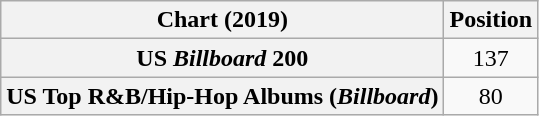<table class="wikitable sortable plainrowheaders" style="text-align:center">
<tr>
<th scope="col">Chart (2019)</th>
<th scope="col">Position</th>
</tr>
<tr>
<th scope="row">US <em>Billboard</em> 200</th>
<td>137</td>
</tr>
<tr>
<th scope="row">US Top R&B/Hip-Hop Albums (<em>Billboard</em>)</th>
<td>80</td>
</tr>
</table>
